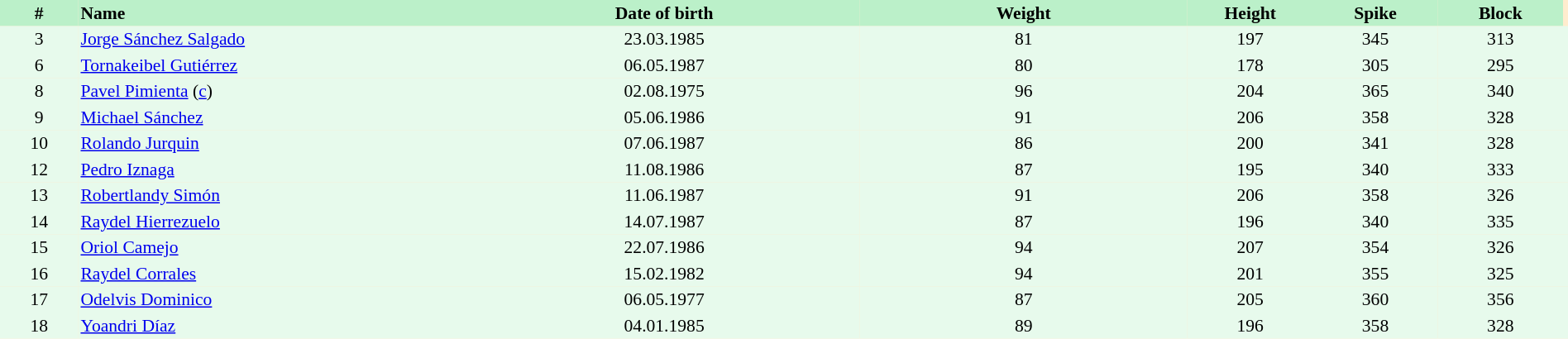<table border=0 cellpadding=2 cellspacing=0  |- bgcolor=#FFECCE style="text-align:center; font-size:90%;" width=100%>
<tr bgcolor=#BBF0C9>
<th width=5%>#</th>
<th width=25% align=left>Name</th>
<th width=25%>Date of birth</th>
<th width=21%>Weight</th>
<th width=8%>Height</th>
<th width=8%>Spike</th>
<th width=8%>Block</th>
</tr>
<tr bgcolor=#E7FAEC>
<td>3</td>
<td align=left><a href='#'>Jorge Sánchez Salgado</a></td>
<td>23.03.1985</td>
<td>81</td>
<td>197</td>
<td>345</td>
<td>313</td>
<td></td>
</tr>
<tr bgcolor=#E7FAEC>
<td>6</td>
<td align=left><a href='#'>Tornakeibel Gutiérrez</a></td>
<td>06.05.1987</td>
<td>80</td>
<td>178</td>
<td>305</td>
<td>295</td>
<td></td>
</tr>
<tr bgcolor=#E7FAEC>
<td>8</td>
<td align=left><a href='#'>Pavel Pimienta</a> (<a href='#'>c</a>)</td>
<td>02.08.1975</td>
<td>96</td>
<td>204</td>
<td>365</td>
<td>340</td>
<td></td>
</tr>
<tr bgcolor=#E7FAEC>
<td>9</td>
<td align=left><a href='#'>Michael Sánchez</a></td>
<td>05.06.1986</td>
<td>91</td>
<td>206</td>
<td>358</td>
<td>328</td>
<td></td>
</tr>
<tr bgcolor=#E7FAEC>
<td>10</td>
<td align=left><a href='#'>Rolando Jurquin</a></td>
<td>07.06.1987</td>
<td>86</td>
<td>200</td>
<td>341</td>
<td>328</td>
<td></td>
</tr>
<tr bgcolor=#E7FAEC>
<td>12</td>
<td align=left><a href='#'>Pedro Iznaga</a></td>
<td>11.08.1986</td>
<td>87</td>
<td>195</td>
<td>340</td>
<td>333</td>
<td></td>
</tr>
<tr bgcolor=#E7FAEC>
<td>13</td>
<td align=left><a href='#'>Robertlandy Simón</a></td>
<td>11.06.1987</td>
<td>91</td>
<td>206</td>
<td>358</td>
<td>326</td>
<td></td>
</tr>
<tr bgcolor=#E7FAEC>
<td>14</td>
<td align=left><a href='#'>Raydel Hierrezuelo</a></td>
<td>14.07.1987</td>
<td>87</td>
<td>196</td>
<td>340</td>
<td>335</td>
<td></td>
</tr>
<tr bgcolor=#E7FAEC>
<td>15</td>
<td align=left><a href='#'>Oriol Camejo</a></td>
<td>22.07.1986</td>
<td>94</td>
<td>207</td>
<td>354</td>
<td>326</td>
<td></td>
</tr>
<tr bgcolor=#E7FAEC>
<td>16</td>
<td align=left><a href='#'>Raydel Corrales</a></td>
<td>15.02.1982</td>
<td>94</td>
<td>201</td>
<td>355</td>
<td>325</td>
<td></td>
</tr>
<tr bgcolor=#E7FAEC>
<td>17</td>
<td align=left><a href='#'>Odelvis Dominico</a></td>
<td>06.05.1977</td>
<td>87</td>
<td>205</td>
<td>360</td>
<td>356</td>
<td></td>
</tr>
<tr bgcolor=#E7FAEC>
<td>18</td>
<td align=left><a href='#'>Yoandri Díaz</a></td>
<td>04.01.1985</td>
<td>89</td>
<td>196</td>
<td>358</td>
<td>328</td>
<td></td>
</tr>
</table>
